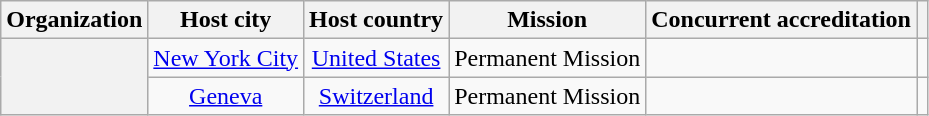<table class="wikitable plainrowheaders" style="text-align:center;">
<tr>
<th scope="col">Organization</th>
<th scope="col">Host city</th>
<th scope="col">Host country</th>
<th scope="col">Mission</th>
<th scope="col">Concurrent accreditation</th>
<th scope="col"></th>
</tr>
<tr>
<th scope="row"  rowspan="2"></th>
<td><a href='#'>New York City</a></td>
<td><a href='#'>United States</a></td>
<td>Permanent Mission</td>
<td></td>
<td></td>
</tr>
<tr>
<td><a href='#'>Geneva</a></td>
<td><a href='#'>Switzerland</a></td>
<td>Permanent Mission</td>
<td></td>
<td></td>
</tr>
</table>
